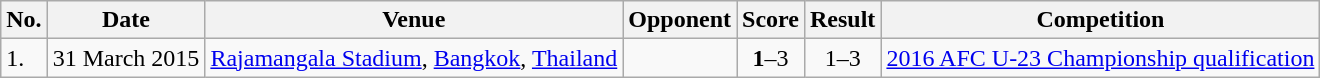<table class="wikitable">
<tr>
<th>No.</th>
<th>Date</th>
<th>Venue</th>
<th>Opponent</th>
<th>Score</th>
<th>Result</th>
<th>Competition</th>
</tr>
<tr>
<td>1.</td>
<td>31 March 2015</td>
<td><a href='#'>Rajamangala Stadium</a>, <a href='#'>Bangkok</a>, <a href='#'>Thailand</a></td>
<td></td>
<td align=center><strong>1</strong>–3</td>
<td align=center>1–3</td>
<td><a href='#'>2016 AFC U-23 Championship qualification</a></td>
</tr>
</table>
